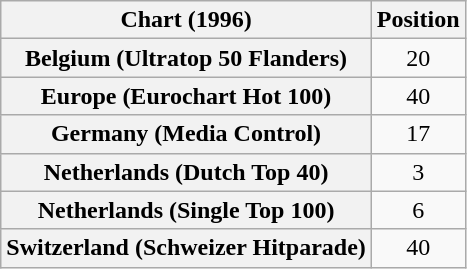<table class="wikitable sortable plainrowheaders" style="text-align:center">
<tr>
<th>Chart (1996)</th>
<th>Position</th>
</tr>
<tr>
<th scope="row">Belgium (Ultratop 50 Flanders)</th>
<td>20</td>
</tr>
<tr>
<th scope="row">Europe (Eurochart Hot 100)</th>
<td>40</td>
</tr>
<tr>
<th scope="row">Germany (Media Control)</th>
<td align="center">17</td>
</tr>
<tr>
<th scope="row">Netherlands (Dutch Top 40)</th>
<td align="center">3</td>
</tr>
<tr>
<th scope="row">Netherlands (Single Top 100)</th>
<td align="center">6</td>
</tr>
<tr>
<th scope="row">Switzerland (Schweizer Hitparade)</th>
<td align="center">40</td>
</tr>
</table>
